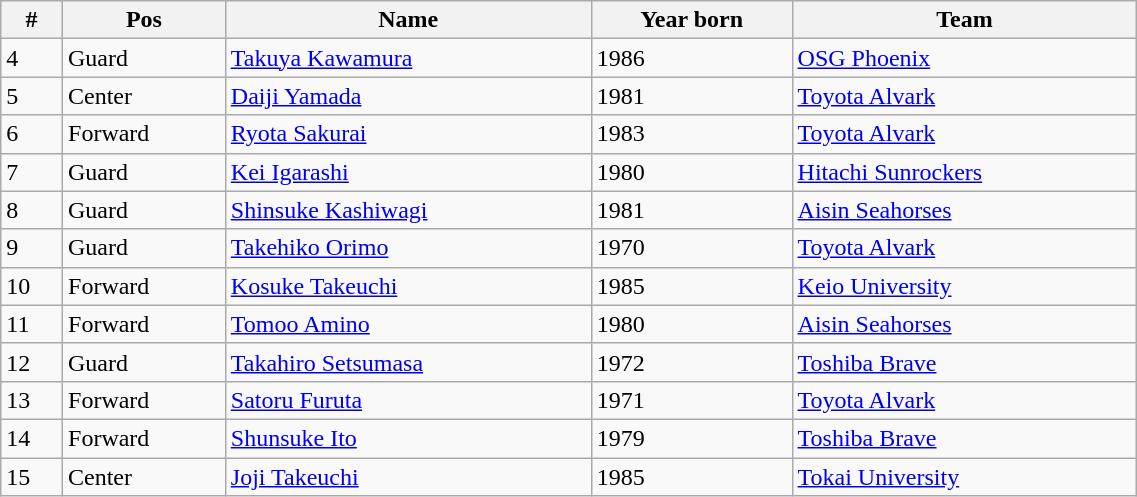<table class="wikitable" width=60%>
<tr>
<th>#</th>
<th>Pos</th>
<th>Name</th>
<th>Year born</th>
<th>Team</th>
</tr>
<tr>
<td>4</td>
<td>Guard</td>
<td><a href='#'>Takuya Kawamura</a></td>
<td>1986</td>
<td> <a href='#'>OSG Phoenix</a></td>
</tr>
<tr>
<td>5</td>
<td>Center</td>
<td><a href='#'>Daiji Yamada</a></td>
<td>1981</td>
<td> <a href='#'>Toyota Alvark</a></td>
</tr>
<tr>
<td>6</td>
<td>Forward</td>
<td><a href='#'>Ryota Sakurai</a></td>
<td>1983</td>
<td> <a href='#'>Toyota Alvark</a></td>
</tr>
<tr>
<td>7</td>
<td>Guard</td>
<td><a href='#'>Kei Igarashi</a></td>
<td>1980</td>
<td> <a href='#'>Hitachi Sunrockers</a></td>
</tr>
<tr>
<td>8</td>
<td>Guard</td>
<td><a href='#'>Shinsuke Kashiwagi</a></td>
<td>1981</td>
<td> <a href='#'>Aisin Seahorses</a></td>
</tr>
<tr>
<td>9</td>
<td>Guard</td>
<td><a href='#'>Takehiko Orimo</a></td>
<td>1970</td>
<td> <a href='#'>Toyota Alvark</a></td>
</tr>
<tr>
<td>10</td>
<td>Forward</td>
<td><a href='#'>Kosuke Takeuchi</a></td>
<td>1985</td>
<td> <a href='#'>Keio University</a></td>
</tr>
<tr>
<td>11</td>
<td>Forward</td>
<td><a href='#'>Tomoo Amino</a></td>
<td>1980</td>
<td> <a href='#'>Aisin Seahorses</a></td>
</tr>
<tr>
<td>12</td>
<td>Guard</td>
<td><a href='#'>Takahiro Setsumasa</a></td>
<td>1972</td>
<td> <a href='#'>Toshiba Brave</a></td>
</tr>
<tr>
<td>13</td>
<td>Forward</td>
<td><a href='#'>Satoru Furuta</a></td>
<td>1971</td>
<td> <a href='#'>Toyota Alvark</a></td>
</tr>
<tr>
<td>14</td>
<td>Forward</td>
<td><a href='#'>Shunsuke Ito</a></td>
<td>1979</td>
<td> <a href='#'>Toshiba Brave</a></td>
</tr>
<tr>
<td>15</td>
<td>Center</td>
<td><a href='#'>Joji Takeuchi</a></td>
<td>1985</td>
<td> <a href='#'>Tokai University</a></td>
</tr>
</table>
